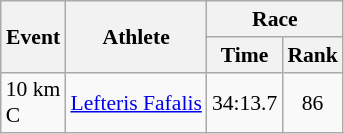<table class="wikitable" border="1" style="font-size:90%">
<tr>
<th rowspan=2>Event</th>
<th rowspan=2>Athlete</th>
<th colspan=2>Race</th>
</tr>
<tr>
<th>Time</th>
<th>Rank</th>
</tr>
<tr>
<td>10 km <br> C</td>
<td><a href='#'>Lefteris Fafalis</a></td>
<td align=center>34:13.7</td>
<td align=center>86</td>
</tr>
</table>
